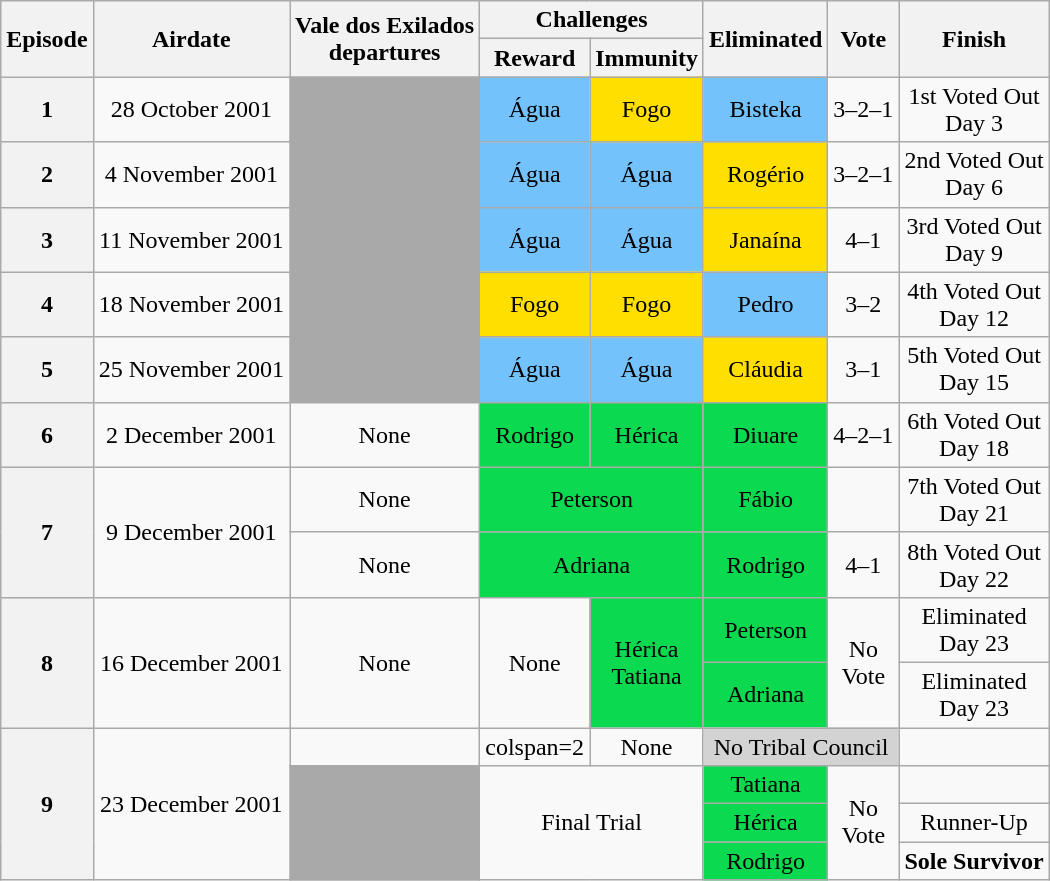<table class="wikitable" style="margin:auto; text-align:center">
<tr>
<th rowspan=2>Episode</th>
<th rowspan=2>Airdate</th>
<th rowspan=2>Vale dos Exilados<br>departures</th>
<th colspan=2>Challenges</th>
<th rowspan=2>Eliminated</th>
<th rowspan=2>Vote</th>
<th rowspan=2>Finish</th>
</tr>
<tr>
<th>Reward</th>
<th>Immunity</th>
</tr>
<tr>
<th>1</th>
<td>28 October 2001</td>
<td rowspan=5 bgcolor="A9A9A9"></td>
<td bgcolor="73C2FB">Água</td>
<td bgcolor="FFDF00">Fogo</td>
<td bgcolor="73C2FB">Bisteka</td>
<td>3–2–1</td>
<td>1st Voted Out<br>Day 3</td>
</tr>
<tr>
<th>2</th>
<td>4 November 2001</td>
<td bgcolor="73C2FB">Água</td>
<td bgcolor="73C2FB">Água</td>
<td bgcolor="FFDF00">Rogério</td>
<td>3–2–1</td>
<td>2nd Voted Out<br>Day 6</td>
</tr>
<tr>
<th>3</th>
<td>11 November 2001</td>
<td bgcolor="73C2FB">Água</td>
<td bgcolor="73C2FB">Água</td>
<td bgcolor="FFDF00">Janaína</td>
<td>4–1</td>
<td>3rd Voted Out<br>Day 9</td>
</tr>
<tr>
<th>4</th>
<td>18 November 2001</td>
<td bgcolor="FFDF00">Fogo</td>
<td bgcolor="FFDF00">Fogo</td>
<td bgcolor="73C2FB">Pedro</td>
<td>3–2</td>
<td>4th Voted Out<br>Day 12</td>
</tr>
<tr>
<th>5</th>
<td>25 November 2001</td>
<td bgcolor="73C2FB">Água</td>
<td bgcolor="73C2FB">Água</td>
<td bgcolor="FFDF00">Cláudia</td>
<td>3–1</td>
<td>5th Voted Out<br>Day 15</td>
</tr>
<tr>
<th>6</th>
<td>2 December 2001</td>
<td>None</td>
<td bgcolor="0BDA51">Rodrigo</td>
<td bgcolor="0BDA51">Hérica</td>
<td bgcolor="0BDA51">Diuare</td>
<td>4–2–1</td>
<td>6th Voted Out<br>Day 18</td>
</tr>
<tr>
<th rowspan=2>7</th>
<td rowspan=2>9 December 2001</td>
<td>None</td>
<td colspan=2 bgcolor="0BDA51">Peterson</td>
<td bgcolor="0BDA51">Fábio</td>
<td></td>
<td>7th Voted Out<br>Day 21</td>
</tr>
<tr>
<td>None</td>
<td colspan=2 bgcolor="0BDA51">Adriana</td>
<td bgcolor="0BDA51">Rodrigo</td>
<td>4–1</td>
<td>8th Voted Out<br>Day 22</td>
</tr>
<tr>
<th rowspan=2>8</th>
<td rowspan=2>16 December 2001</td>
<td rowspan=2>None</td>
<td rowspan=2>None</td>
<td rowspan=2 bgcolor="0BDA51">Hérica<br>Tatiana</td>
<td bgcolor="0BDA51">Peterson</td>
<td rowspan=2>No<br>Vote</td>
<td>Eliminated<br>Day 23</td>
</tr>
<tr>
<td bgcolor="0BDA51">Adriana</td>
<td>Eliminated<br>Day 23</td>
</tr>
<tr>
<th rowspan=4>9</th>
<td rowspan=4>23 December 2001</td>
<td></td>
<td>colspan=2 </td>
<td>None</td>
<td colspan=2 bgcolor="D3D3D3">No Tribal Council</td>
</tr>
<tr>
<td rowspan=3 bgcolor="A9A9A9"></td>
<td rowspan=3 colspan=2>Final Trial</td>
<td bgcolor="0BDA51">Tatiana</td>
<td rowspan=3>No<br>Vote</td>
<td></td>
</tr>
<tr>
<td bgcolor="0BDA51">Hérica</td>
<td>Runner-Up</td>
</tr>
<tr>
<td bgcolor="0BDA51">Rodrigo</td>
<td><strong>Sole Survivor</strong></td>
</tr>
</table>
